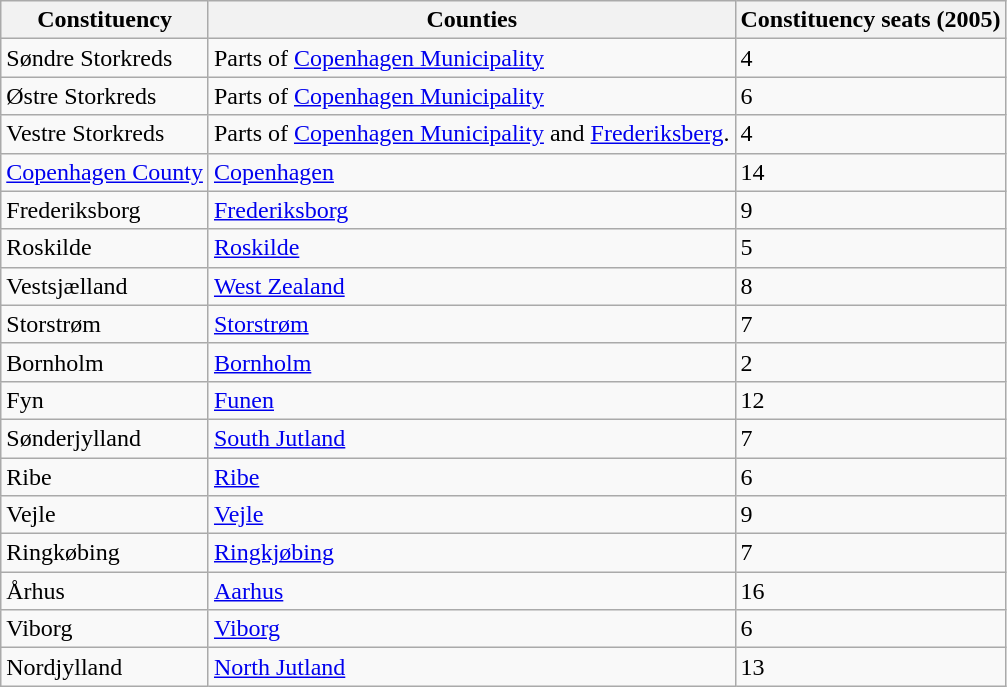<table class="wikitable">
<tr>
<th>Constituency</th>
<th>Counties</th>
<th>Constituency seats (2005)</th>
</tr>
<tr>
<td>Søndre Storkreds</td>
<td>Parts of <a href='#'>Copenhagen Municipality</a></td>
<td>4</td>
</tr>
<tr>
<td>Østre Storkreds</td>
<td>Parts of <a href='#'>Copenhagen Municipality</a></td>
<td>6</td>
</tr>
<tr>
<td>Vestre Storkreds</td>
<td>Parts of <a href='#'>Copenhagen Municipality</a> and <a href='#'>Frederiksberg</a>.</td>
<td>4</td>
</tr>
<tr>
<td><a href='#'>Copenhagen County</a></td>
<td><a href='#'>Copenhagen</a></td>
<td>14</td>
</tr>
<tr>
<td>Frederiksborg</td>
<td><a href='#'>Frederiksborg</a></td>
<td>9</td>
</tr>
<tr>
<td>Roskilde</td>
<td><a href='#'>Roskilde</a></td>
<td>5</td>
</tr>
<tr>
<td>Vestsjælland</td>
<td><a href='#'>West Zealand</a></td>
<td>8</td>
</tr>
<tr>
<td>Storstrøm</td>
<td><a href='#'>Storstrøm</a></td>
<td>7</td>
</tr>
<tr>
<td>Bornholm</td>
<td><a href='#'>Bornholm</a></td>
<td>2</td>
</tr>
<tr>
<td>Fyn</td>
<td><a href='#'>Funen</a></td>
<td>12</td>
</tr>
<tr>
<td>Sønderjylland</td>
<td><a href='#'>South Jutland</a></td>
<td>7</td>
</tr>
<tr>
<td>Ribe</td>
<td><a href='#'>Ribe</a></td>
<td>6</td>
</tr>
<tr>
<td>Vejle</td>
<td><a href='#'>Vejle</a></td>
<td>9</td>
</tr>
<tr>
<td>Ringkøbing</td>
<td><a href='#'>Ringkjøbing</a></td>
<td>7</td>
</tr>
<tr>
<td>Århus</td>
<td><a href='#'>Aarhus</a></td>
<td>16</td>
</tr>
<tr>
<td>Viborg</td>
<td><a href='#'>Viborg</a></td>
<td>6</td>
</tr>
<tr>
<td>Nordjylland</td>
<td><a href='#'>North Jutland</a></td>
<td>13</td>
</tr>
</table>
